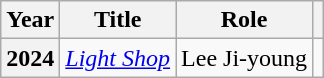<table class="wikitable plainrowheaders">
<tr>
<th scope="col">Year</th>
<th scope="col">Title</th>
<th scope="col">Role</th>
<th scope="col" class="unsortable"></th>
</tr>
<tr>
<th scope="row">2024</th>
<td><em><a href='#'>Light Shop</a></em></td>
<td>Lee Ji-young</td>
<td style="text-align:center"></td>
</tr>
</table>
